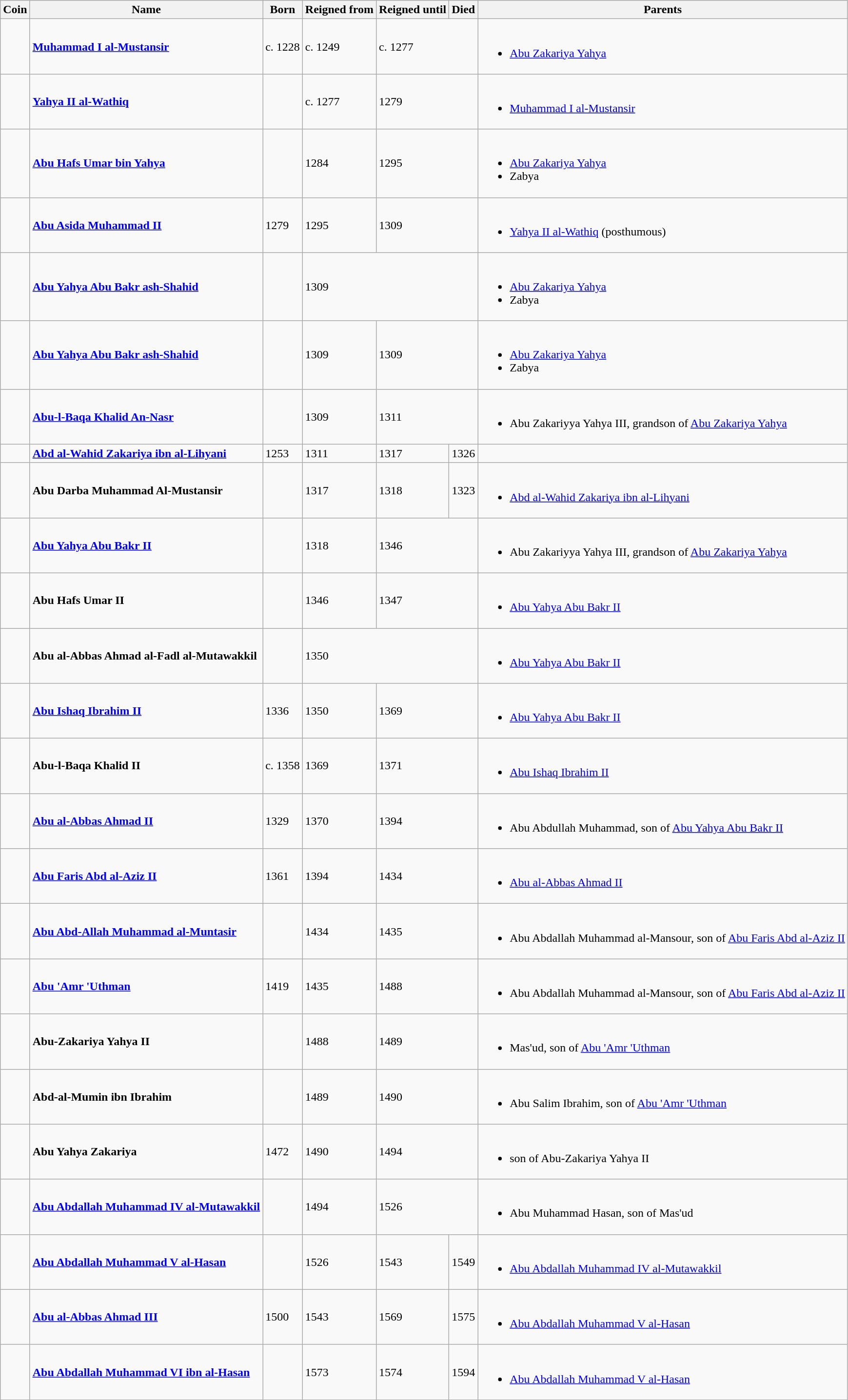<table class="wikitable">
<tr>
<th>Coin</th>
<th>Name</th>
<th>Born</th>
<th>Reigned from</th>
<th>Reigned until</th>
<th>Died</th>
<th>Parents</th>
</tr>
<tr>
<td></td>
<td><strong><a href='#'>Muhammad I al-Mustansir</a></strong></td>
<td>c. 1228</td>
<td>c. 1249</td>
<td colspan=2>c. 1277</td>
<td><br><ul><li><a href='#'>Abu Zakariya Yahya</a></li></ul></td>
</tr>
<tr>
<td></td>
<td><strong><a href='#'>Yahya II al-Wathiq</a></strong></td>
<td></td>
<td>c. 1277</td>
<td colspan=2>1279</td>
<td><br><ul><li><a href='#'>Muhammad I al-Mustansir</a></li></ul></td>
</tr>
<tr>
<td></td>
<td><strong><a href='#'>Abu Hafs Umar bin Yahya</a></strong></td>
<td></td>
<td>1284</td>
<td colspan=2>1295</td>
<td><br><ul><li><a href='#'>Abu Zakariya Yahya</a></li><li>Zabya</li></ul></td>
</tr>
<tr>
<td></td>
<td><strong><a href='#'>Abu Asida Muhammad II</a></strong></td>
<td>1279</td>
<td>1295</td>
<td colspan=2>1309</td>
<td><br><ul><li><a href='#'>Yahya II al-Wathiq</a> (posthumous)</li></ul></td>
</tr>
<tr>
<td></td>
<td><strong><a href='#'>Abu Yahya Abu Bakr ash-Shahid</a></strong></td>
<td></td>
<td colspan=3>1309</td>
<td><br><ul><li><a href='#'>Abu Zakariya Yahya</a></li><li>Zabya</li></ul></td>
</tr>
<tr>
<td></td>
<td><strong><a href='#'>Abu Yahya Abu Bakr ash-Shahid</a></strong></td>
<td></td>
<td>1309</td>
<td colspan=2>1309</td>
<td><br><ul><li><a href='#'>Abu Zakariya Yahya</a></li><li>Zabya</li></ul></td>
</tr>
<tr>
<td></td>
<td><strong><a href='#'>Abu-l-Baqa Khalid An-Nasr</a></strong></td>
<td></td>
<td>1309</td>
<td colspan=2>1311</td>
<td><br><ul><li>Abu Zakariyya Yahya III, grandson of <a href='#'>Abu Zakariya Yahya</a></li></ul></td>
</tr>
<tr>
<td></td>
<td><strong><a href='#'>Abd al-Wahid Zakariya ibn al-Lihyani</a></strong></td>
<td>1253</td>
<td>1311</td>
<td>1317</td>
<td>1326</td>
<td></td>
</tr>
<tr>
<td></td>
<td><strong>Abu Darba Muhammad Al-Mustansir</strong></td>
<td></td>
<td>1317</td>
<td>1318</td>
<td>1323</td>
<td><br><ul><li><a href='#'>Abd al-Wahid Zakariya ibn al-Lihyani</a></li></ul></td>
</tr>
<tr>
<td></td>
<td><strong><a href='#'>Abu Yahya Abu Bakr II</a></strong></td>
<td></td>
<td>1318</td>
<td colspan=2>1346</td>
<td><br><ul><li>Abu Zakariyya Yahya III, grandson of <a href='#'>Abu Zakariya Yahya</a></li></ul></td>
</tr>
<tr>
<td></td>
<td><strong>Abu Hafs Umar II</strong></td>
<td></td>
<td>1346</td>
<td colspan=2>1347</td>
<td><br><ul><li><a href='#'>Abu Yahya Abu Bakr II</a></li></ul></td>
</tr>
<tr>
<td></td>
<td><strong>Abu al-Abbas Ahmad al-Fadl al-Mutawakkil</strong></td>
<td></td>
<td colspan=3>1350</td>
<td><br><ul><li><a href='#'>Abu Yahya Abu Bakr II</a></li></ul></td>
</tr>
<tr>
<td></td>
<td><strong><a href='#'>Abu Ishaq Ibrahim II</a></strong></td>
<td>1336</td>
<td>1350</td>
<td colspan=2>1369</td>
<td><br><ul><li><a href='#'>Abu Yahya Abu Bakr II</a></li></ul></td>
</tr>
<tr>
<td></td>
<td><strong>Abu-l-Baqa Khalid II</strong></td>
<td>c. 1358</td>
<td>1369</td>
<td colspan=2>1371</td>
<td><br><ul><li><a href='#'>Abu Ishaq Ibrahim II</a></li></ul></td>
</tr>
<tr>
<td></td>
<td><strong><a href='#'>Abu al-Abbas Ahmad II</a></strong></td>
<td>1329</td>
<td>1370</td>
<td colspan=2>1394</td>
<td><br><ul><li>Abu Abdullah Muhammad, son of <a href='#'>Abu Yahya Abu Bakr II</a></li></ul></td>
</tr>
<tr>
<td></td>
<td><strong><a href='#'>Abu Faris Abd al-Aziz II</a></strong></td>
<td>1361</td>
<td>1394</td>
<td colspan=2>1434</td>
<td><br><ul><li><a href='#'>Abu al-Abbas Ahmad II</a></li></ul></td>
</tr>
<tr>
<td></td>
<td><strong><a href='#'>Abu Abd-Allah Muhammad al-Muntasir</a></strong></td>
<td></td>
<td>1434</td>
<td colspan=2>1435</td>
<td><br><ul><li>Abu Abdallah Muhammad al-Mansour, son of <a href='#'>Abu Faris Abd al-Aziz II</a></li></ul></td>
</tr>
<tr>
<td></td>
<td><strong><a href='#'>Abu 'Amr 'Uthman</a></strong></td>
<td>1419</td>
<td>1435</td>
<td colspan=2>1488</td>
<td><br><ul><li>Abu Abdallah Muhammad al-Mansour, son of <a href='#'>Abu Faris Abd al-Aziz II</a></li></ul></td>
</tr>
<tr>
<td></td>
<td><strong>Abu-Zakariya Yahya II</strong></td>
<td></td>
<td>1488</td>
<td colspan=2>1489</td>
<td><br><ul><li>Mas'ud, son of <a href='#'>Abu 'Amr 'Uthman</a></li></ul></td>
</tr>
<tr>
<td></td>
<td><strong>Abd-al-Mumin ibn Ibrahim</strong></td>
<td></td>
<td>1489</td>
<td colspan=2>1490</td>
<td><br><ul><li>Abu Salim Ibrahim, son of <a href='#'>Abu 'Amr 'Uthman</a></li></ul></td>
</tr>
<tr>
<td></td>
<td><strong>Abu Yahya Zakariya</strong></td>
<td>1472</td>
<td>1490</td>
<td colspan=2>1494</td>
<td><br><ul><li>son of Abu-Zakariya Yahya II</li></ul></td>
</tr>
<tr>
<td></td>
<td><strong><a href='#'>Abu Abdallah Muhammad IV al-Mutawakkil</a></strong></td>
<td></td>
<td>1494</td>
<td colspan=2>1526</td>
<td><br><ul><li>Abu Muhammad Hasan, son of Mas'ud</li></ul></td>
</tr>
<tr>
<td></td>
<td><strong><a href='#'>Abu Abdallah Muhammad V al-Hasan</a></strong></td>
<td></td>
<td>1526</td>
<td>1543</td>
<td>1549</td>
<td><br><ul><li><a href='#'>Abu Abdallah Muhammad IV al-Mutawakkil</a></li></ul></td>
</tr>
<tr>
<td></td>
<td><strong><a href='#'>Abu al-Abbas Ahmad III</a></strong></td>
<td>1500</td>
<td>1543</td>
<td>1569</td>
<td>1575</td>
<td><br><ul><li><a href='#'>Abu Abdallah Muhammad V al-Hasan</a></li></ul></td>
</tr>
<tr>
<td></td>
<td><strong><a href='#'>Abu Abdallah Muhammad VI ibn al-Hasan</a></strong></td>
<td></td>
<td>1573</td>
<td>1574</td>
<td>1594</td>
<td><br><ul><li><a href='#'>Abu Abdallah Muhammad V al-Hasan</a></li></ul></td>
</tr>
</table>
